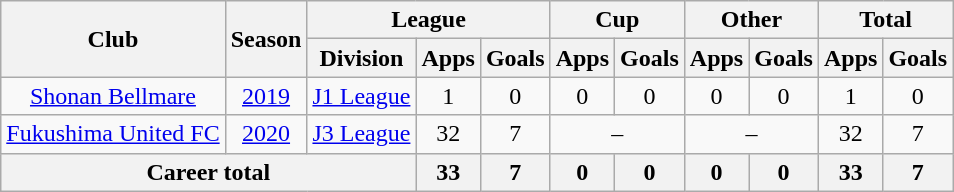<table class="wikitable" style="text-align:center">
<tr>
<th rowspan="2">Club</th>
<th rowspan="2">Season</th>
<th colspan="3">League</th>
<th colspan="2">Cup</th>
<th colspan="2">Other</th>
<th colspan="2">Total</th>
</tr>
<tr>
<th>Division</th>
<th>Apps</th>
<th>Goals</th>
<th>Apps</th>
<th>Goals</th>
<th>Apps</th>
<th>Goals</th>
<th>Apps</th>
<th>Goals</th>
</tr>
<tr>
<td><a href='#'>Shonan Bellmare</a></td>
<td><a href='#'>2019</a></td>
<td><a href='#'>J1 League</a></td>
<td>1</td>
<td>0</td>
<td>0</td>
<td>0</td>
<td>0</td>
<td>0</td>
<td>1</td>
<td>0</td>
</tr>
<tr>
<td><a href='#'>Fukushima United FC</a></td>
<td><a href='#'>2020</a></td>
<td><a href='#'>J3 League</a></td>
<td>32</td>
<td>7</td>
<td colspan="2">–</td>
<td colspan="2">–</td>
<td>32</td>
<td>7</td>
</tr>
<tr>
<th colspan="3">Career total</th>
<th>33</th>
<th>7</th>
<th>0</th>
<th>0</th>
<th>0</th>
<th>0</th>
<th>33</th>
<th>7</th>
</tr>
</table>
